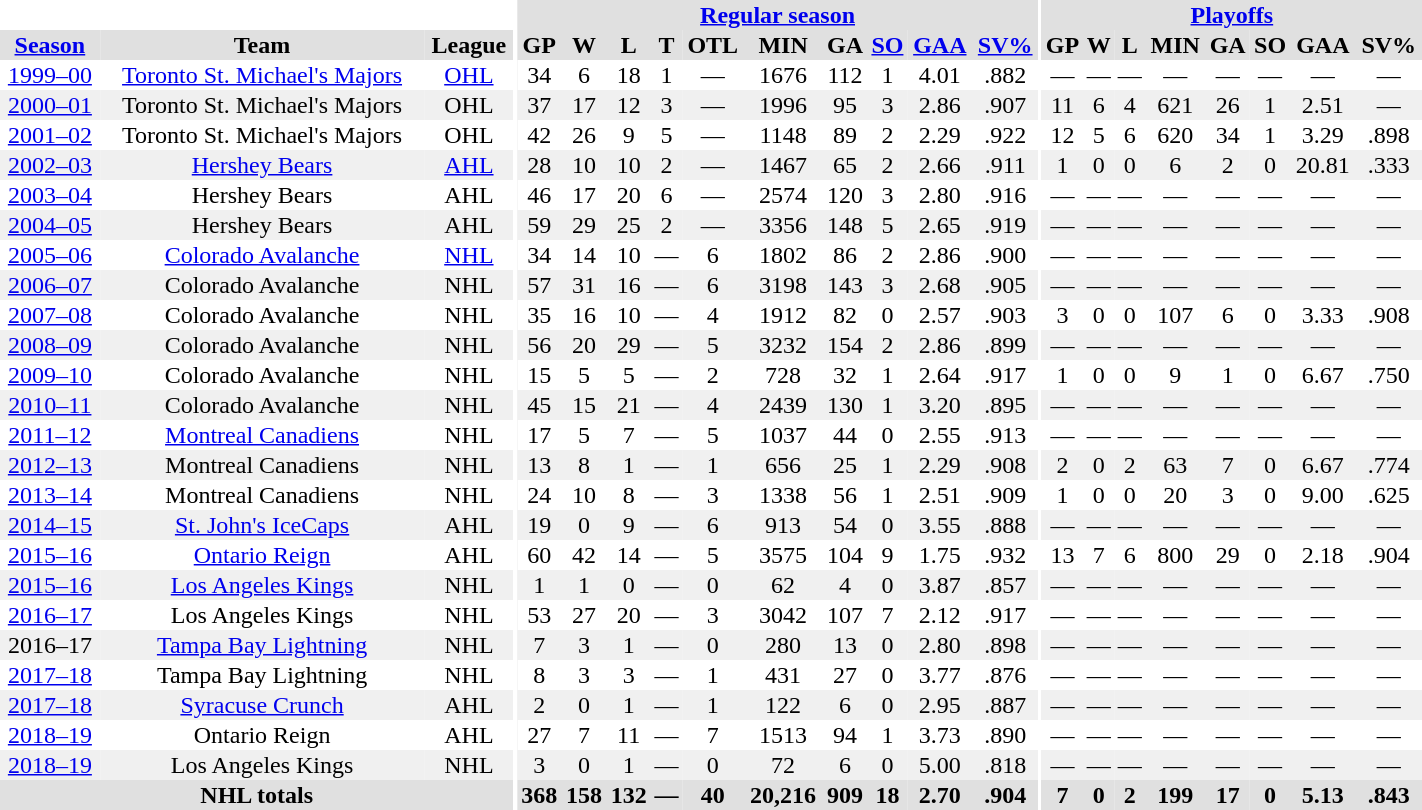<table border="0" cellpadding="1" cellspacing="0" style="width:75%; text-align:center;">
<tr bgcolor="#e0e0e0">
<th colspan="3" bgcolor="#ffffff"></th>
<th rowspan="99" bgcolor="#ffffff"></th>
<th colspan="10" bgcolor="#e0e0e0"><a href='#'>Regular season</a></th>
<th rowspan="99" bgcolor="#ffffff"></th>
<th colspan="8" bgcolor="#e0e0e0"><a href='#'>Playoffs</a></th>
</tr>
<tr bgcolor="#e0e0e0">
<th><a href='#'>Season</a></th>
<th>Team</th>
<th>League</th>
<th>GP</th>
<th>W</th>
<th>L</th>
<th>T</th>
<th>OTL</th>
<th>MIN</th>
<th>GA</th>
<th><a href='#'>SO</a></th>
<th><a href='#'>GAA</a></th>
<th><a href='#'>SV%</a></th>
<th>GP</th>
<th>W</th>
<th>L</th>
<th>MIN</th>
<th>GA</th>
<th>SO</th>
<th>GAA</th>
<th>SV%</th>
</tr>
<tr>
<td><a href='#'>1999–00</a></td>
<td><a href='#'>Toronto St. Michael's Majors</a></td>
<td><a href='#'>OHL</a></td>
<td>34</td>
<td>6</td>
<td>18</td>
<td>1</td>
<td>—</td>
<td>1676</td>
<td>112</td>
<td>1</td>
<td>4.01</td>
<td>.882</td>
<td>—</td>
<td>—</td>
<td>—</td>
<td>—</td>
<td>—</td>
<td>—</td>
<td>—</td>
<td>—</td>
</tr>
<tr bgcolor="#f0f0f0">
<td><a href='#'>2000–01</a></td>
<td>Toronto St. Michael's Majors</td>
<td>OHL</td>
<td>37</td>
<td>17</td>
<td>12</td>
<td>3</td>
<td>—</td>
<td>1996</td>
<td>95</td>
<td>3</td>
<td>2.86</td>
<td>.907</td>
<td>11</td>
<td>6</td>
<td>4</td>
<td>621</td>
<td>26</td>
<td>1</td>
<td>2.51</td>
<td>—</td>
</tr>
<tr>
<td><a href='#'>2001–02</a></td>
<td>Toronto St. Michael's Majors</td>
<td>OHL</td>
<td>42</td>
<td>26</td>
<td>9</td>
<td>5</td>
<td>—</td>
<td>1148</td>
<td>89</td>
<td>2</td>
<td>2.29</td>
<td>.922</td>
<td>12</td>
<td>5</td>
<td>6</td>
<td>620</td>
<td>34</td>
<td>1</td>
<td>3.29</td>
<td>.898</td>
</tr>
<tr bgcolor="#f0f0f0">
<td><a href='#'>2002–03</a></td>
<td><a href='#'>Hershey Bears</a></td>
<td><a href='#'>AHL</a></td>
<td>28</td>
<td>10</td>
<td>10</td>
<td>2</td>
<td>—</td>
<td>1467</td>
<td>65</td>
<td>2</td>
<td>2.66</td>
<td>.911</td>
<td>1</td>
<td>0</td>
<td>0</td>
<td>6</td>
<td>2</td>
<td>0</td>
<td>20.81</td>
<td>.333</td>
</tr>
<tr>
<td><a href='#'>2003–04</a></td>
<td>Hershey Bears</td>
<td>AHL</td>
<td>46</td>
<td>17</td>
<td>20</td>
<td>6</td>
<td>—</td>
<td>2574</td>
<td>120</td>
<td>3</td>
<td>2.80</td>
<td>.916</td>
<td>—</td>
<td>—</td>
<td>—</td>
<td>—</td>
<td>—</td>
<td>—</td>
<td>—</td>
<td>—</td>
</tr>
<tr bgcolor="#f0f0f0">
<td><a href='#'>2004–05</a></td>
<td>Hershey Bears</td>
<td>AHL</td>
<td>59</td>
<td>29</td>
<td>25</td>
<td>2</td>
<td>—</td>
<td>3356</td>
<td>148</td>
<td>5</td>
<td>2.65</td>
<td>.919</td>
<td>—</td>
<td>—</td>
<td>—</td>
<td>—</td>
<td>—</td>
<td>—</td>
<td>—</td>
<td>—</td>
</tr>
<tr>
<td><a href='#'>2005–06</a></td>
<td><a href='#'>Colorado Avalanche</a></td>
<td><a href='#'>NHL</a></td>
<td>34</td>
<td>14</td>
<td>10</td>
<td>—</td>
<td>6</td>
<td>1802</td>
<td>86</td>
<td>2</td>
<td>2.86</td>
<td>.900</td>
<td>—</td>
<td>—</td>
<td>—</td>
<td>—</td>
<td>—</td>
<td>—</td>
<td>—</td>
<td>—</td>
</tr>
<tr bgcolor="#f0f0f0">
<td><a href='#'>2006–07</a></td>
<td>Colorado Avalanche</td>
<td>NHL</td>
<td>57</td>
<td>31</td>
<td>16</td>
<td>—</td>
<td>6</td>
<td>3198</td>
<td>143</td>
<td>3</td>
<td>2.68</td>
<td>.905</td>
<td>—</td>
<td>—</td>
<td>—</td>
<td>—</td>
<td>—</td>
<td>—</td>
<td>—</td>
<td>—</td>
</tr>
<tr>
<td><a href='#'>2007–08</a></td>
<td>Colorado Avalanche</td>
<td>NHL</td>
<td>35</td>
<td>16</td>
<td>10</td>
<td>—</td>
<td>4</td>
<td>1912</td>
<td>82</td>
<td>0</td>
<td>2.57</td>
<td>.903</td>
<td>3</td>
<td>0</td>
<td>0</td>
<td>107</td>
<td>6</td>
<td>0</td>
<td>3.33</td>
<td>.908</td>
</tr>
<tr bgcolor="#f0f0f0">
<td><a href='#'>2008–09</a></td>
<td>Colorado Avalanche</td>
<td>NHL</td>
<td>56</td>
<td>20</td>
<td>29</td>
<td>—</td>
<td>5</td>
<td>3232</td>
<td>154</td>
<td>2</td>
<td>2.86</td>
<td>.899</td>
<td>—</td>
<td>—</td>
<td>—</td>
<td>—</td>
<td>—</td>
<td>—</td>
<td>—</td>
<td>—</td>
</tr>
<tr>
<td><a href='#'>2009–10</a></td>
<td>Colorado Avalanche</td>
<td>NHL</td>
<td>15</td>
<td>5</td>
<td>5</td>
<td>—</td>
<td>2</td>
<td>728</td>
<td>32</td>
<td>1</td>
<td>2.64</td>
<td>.917</td>
<td>1</td>
<td>0</td>
<td>0</td>
<td>9</td>
<td>1</td>
<td>0</td>
<td>6.67</td>
<td>.750</td>
</tr>
<tr bgcolor="#f0f0f0">
<td><a href='#'>2010–11</a></td>
<td>Colorado Avalanche</td>
<td>NHL</td>
<td>45</td>
<td>15</td>
<td>21</td>
<td>—</td>
<td>4</td>
<td>2439</td>
<td>130</td>
<td>1</td>
<td>3.20</td>
<td>.895</td>
<td>—</td>
<td>—</td>
<td>—</td>
<td>—</td>
<td>—</td>
<td>—</td>
<td>—</td>
<td>—</td>
</tr>
<tr>
<td><a href='#'>2011–12</a></td>
<td><a href='#'>Montreal Canadiens</a></td>
<td>NHL</td>
<td>17</td>
<td>5</td>
<td>7</td>
<td>—</td>
<td>5</td>
<td>1037</td>
<td>44</td>
<td>0</td>
<td>2.55</td>
<td>.913</td>
<td>—</td>
<td>—</td>
<td>—</td>
<td>—</td>
<td>—</td>
<td>—</td>
<td>—</td>
<td>—</td>
</tr>
<tr bgcolor="#f0f0f0">
<td><a href='#'>2012–13</a></td>
<td>Montreal Canadiens</td>
<td>NHL</td>
<td>13</td>
<td>8</td>
<td>1</td>
<td>—</td>
<td>1</td>
<td>656</td>
<td>25</td>
<td>1</td>
<td>2.29</td>
<td>.908</td>
<td>2</td>
<td>0</td>
<td>2</td>
<td>63</td>
<td>7</td>
<td>0</td>
<td>6.67</td>
<td>.774</td>
</tr>
<tr>
<td><a href='#'>2013–14</a></td>
<td>Montreal Canadiens</td>
<td>NHL</td>
<td>24</td>
<td>10</td>
<td>8</td>
<td>—</td>
<td>3</td>
<td>1338</td>
<td>56</td>
<td>1</td>
<td>2.51</td>
<td>.909</td>
<td>1</td>
<td>0</td>
<td>0</td>
<td>20</td>
<td>3</td>
<td>0</td>
<td>9.00</td>
<td>.625</td>
</tr>
<tr bgcolor="#f0f0f0">
<td><a href='#'>2014–15</a></td>
<td><a href='#'>St. John's IceCaps</a></td>
<td>AHL</td>
<td>19</td>
<td>0</td>
<td>9</td>
<td>—</td>
<td>6</td>
<td>913</td>
<td>54</td>
<td>0</td>
<td>3.55</td>
<td>.888</td>
<td>—</td>
<td>—</td>
<td>—</td>
<td>—</td>
<td>—</td>
<td>—</td>
<td>—</td>
<td>—</td>
</tr>
<tr>
<td><a href='#'>2015–16</a></td>
<td><a href='#'>Ontario Reign</a></td>
<td>AHL</td>
<td>60</td>
<td>42</td>
<td>14</td>
<td>—</td>
<td>5</td>
<td>3575</td>
<td>104</td>
<td>9</td>
<td>1.75</td>
<td>.932</td>
<td>13</td>
<td>7</td>
<td>6</td>
<td>800</td>
<td>29</td>
<td>0</td>
<td>2.18</td>
<td>.904</td>
</tr>
<tr bgcolor="#f0f0f0">
<td><a href='#'>2015–16</a></td>
<td><a href='#'>Los Angeles Kings</a></td>
<td>NHL</td>
<td>1</td>
<td>1</td>
<td>0</td>
<td>—</td>
<td>0</td>
<td>62</td>
<td>4</td>
<td>0</td>
<td>3.87</td>
<td>.857</td>
<td>—</td>
<td>—</td>
<td>—</td>
<td>—</td>
<td>—</td>
<td>—</td>
<td>—</td>
<td>—</td>
</tr>
<tr>
<td><a href='#'>2016–17</a></td>
<td>Los Angeles Kings</td>
<td>NHL</td>
<td>53</td>
<td>27</td>
<td>20</td>
<td>—</td>
<td>3</td>
<td>3042</td>
<td>107</td>
<td>7</td>
<td>2.12</td>
<td>.917</td>
<td>—</td>
<td>—</td>
<td>—</td>
<td>—</td>
<td>—</td>
<td>—</td>
<td>—</td>
<td>—</td>
</tr>
<tr bgcolor="#f0f0f0">
<td>2016–17</td>
<td><a href='#'>Tampa Bay Lightning</a></td>
<td>NHL</td>
<td>7</td>
<td>3</td>
<td>1</td>
<td>—</td>
<td>0</td>
<td>280</td>
<td>13</td>
<td>0</td>
<td>2.80</td>
<td>.898</td>
<td>—</td>
<td>—</td>
<td>—</td>
<td>—</td>
<td>—</td>
<td>—</td>
<td>—</td>
<td>—</td>
</tr>
<tr>
<td><a href='#'>2017–18</a></td>
<td>Tampa Bay Lightning</td>
<td>NHL</td>
<td>8</td>
<td>3</td>
<td>3</td>
<td>—</td>
<td>1</td>
<td>431</td>
<td>27</td>
<td>0</td>
<td>3.77</td>
<td>.876</td>
<td>—</td>
<td>—</td>
<td>—</td>
<td>—</td>
<td>—</td>
<td>—</td>
<td>—</td>
<td>—</td>
</tr>
<tr bgcolor="#f0f0f0">
<td><a href='#'>2017–18</a></td>
<td><a href='#'>Syracuse Crunch</a></td>
<td>AHL</td>
<td>2</td>
<td>0</td>
<td>1</td>
<td>—</td>
<td>1</td>
<td>122</td>
<td>6</td>
<td>0</td>
<td>2.95</td>
<td>.887</td>
<td>—</td>
<td>—</td>
<td>—</td>
<td>—</td>
<td>—</td>
<td>—</td>
<td>—</td>
<td>—</td>
</tr>
<tr>
<td><a href='#'>2018–19</a></td>
<td>Ontario Reign</td>
<td>AHL</td>
<td>27</td>
<td>7</td>
<td>11</td>
<td>—</td>
<td>7</td>
<td>1513</td>
<td>94</td>
<td>1</td>
<td>3.73</td>
<td>.890</td>
<td>—</td>
<td>—</td>
<td>—</td>
<td>—</td>
<td>—</td>
<td>—</td>
<td>—</td>
<td>—</td>
</tr>
<tr bgcolor="#f0f0f0">
<td><a href='#'>2018–19</a></td>
<td>Los Angeles Kings</td>
<td>NHL</td>
<td>3</td>
<td>0</td>
<td>1</td>
<td>—</td>
<td>0</td>
<td>72</td>
<td>6</td>
<td>0</td>
<td>5.00</td>
<td>.818</td>
<td>—</td>
<td>—</td>
<td>—</td>
<td>—</td>
<td>—</td>
<td>—</td>
<td>—</td>
<td>—</td>
</tr>
<tr bgcolor="#e0e0e0">
<th colspan=3>NHL totals</th>
<th>368</th>
<th>158</th>
<th>132</th>
<th>—</th>
<th>40</th>
<th>20,216</th>
<th>909</th>
<th>18</th>
<th>2.70</th>
<th>.904</th>
<th>7</th>
<th>0</th>
<th>2</th>
<th>199</th>
<th>17</th>
<th>0</th>
<th>5.13</th>
<th>.843</th>
</tr>
</table>
